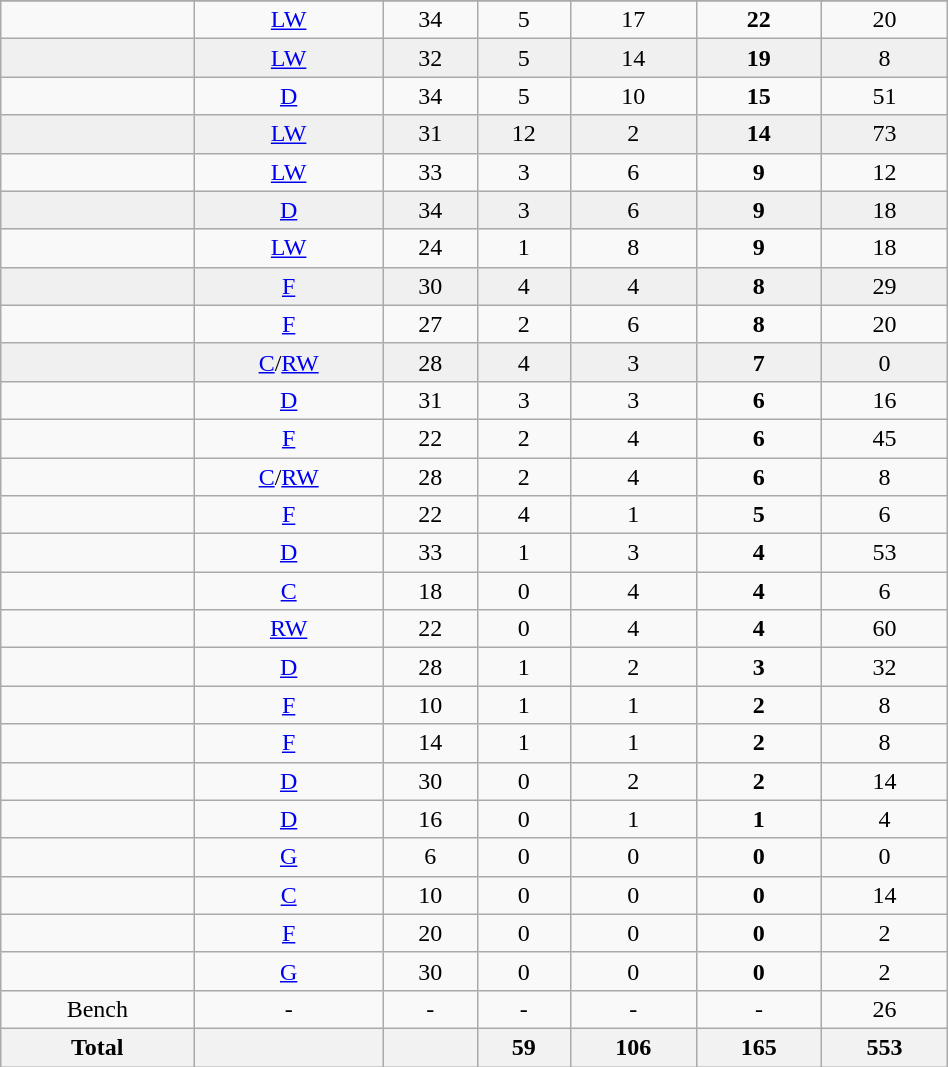<table class="wikitable sortable" width ="50%">
<tr align="center">
</tr>
<tr align="center" bgcolor="">
<td></td>
<td><a href='#'>LW</a></td>
<td>34</td>
<td>5</td>
<td>17</td>
<td><strong>22</strong></td>
<td>20</td>
</tr>
<tr align="center" bgcolor="f0f0f0">
<td></td>
<td><a href='#'>LW</a></td>
<td>32</td>
<td>5</td>
<td>14</td>
<td><strong>19</strong></td>
<td>8</td>
</tr>
<tr align="center" bgcolor="">
<td></td>
<td><a href='#'>D</a></td>
<td>34</td>
<td>5</td>
<td>10</td>
<td><strong>15</strong></td>
<td>51</td>
</tr>
<tr align="center" bgcolor="f0f0f0">
<td></td>
<td><a href='#'>LW</a></td>
<td>31</td>
<td>12</td>
<td>2</td>
<td><strong>14</strong></td>
<td>73</td>
</tr>
<tr align="center" bgcolor="">
<td></td>
<td><a href='#'>LW</a></td>
<td>33</td>
<td>3</td>
<td>6</td>
<td><strong>9</strong></td>
<td>12</td>
</tr>
<tr align="center" bgcolor="f0f0f0">
<td></td>
<td><a href='#'>D</a></td>
<td>34</td>
<td>3</td>
<td>6</td>
<td><strong>9</strong></td>
<td>18</td>
</tr>
<tr align="center" bgcolor="">
<td></td>
<td><a href='#'>LW</a></td>
<td>24</td>
<td>1</td>
<td>8</td>
<td><strong>9</strong></td>
<td>18</td>
</tr>
<tr align="center" bgcolor="f0f0f0">
<td></td>
<td><a href='#'>F</a></td>
<td>30</td>
<td>4</td>
<td>4</td>
<td><strong>8</strong></td>
<td>29</td>
</tr>
<tr align="center" bgcolor="">
<td></td>
<td><a href='#'>F</a></td>
<td>27</td>
<td>2</td>
<td>6</td>
<td><strong>8</strong></td>
<td>20</td>
</tr>
<tr align="center" bgcolor="f0f0f0">
<td></td>
<td><a href='#'>C</a>/<a href='#'>RW</a></td>
<td>28</td>
<td>4</td>
<td>3</td>
<td><strong>7</strong></td>
<td>0</td>
</tr>
<tr align="center" bgcolor="">
<td></td>
<td><a href='#'>D</a></td>
<td>31</td>
<td>3</td>
<td>3</td>
<td><strong>6</strong></td>
<td>16</td>
</tr>
<tr align="center" bgcolor="">
<td></td>
<td><a href='#'>F</a></td>
<td>22</td>
<td>2</td>
<td>4</td>
<td><strong>6</strong></td>
<td>45</td>
</tr>
<tr align="center" bgcolor="">
<td></td>
<td><a href='#'>C</a>/<a href='#'>RW</a></td>
<td>28</td>
<td>2</td>
<td>4</td>
<td><strong>6</strong></td>
<td>8</td>
</tr>
<tr align="center" bgcolor="">
<td></td>
<td><a href='#'>F</a></td>
<td>22</td>
<td>4</td>
<td>1</td>
<td><strong>5</strong></td>
<td>6</td>
</tr>
<tr align="center" bgcolor="">
<td></td>
<td><a href='#'>D</a></td>
<td>33</td>
<td>1</td>
<td>3</td>
<td><strong>4</strong></td>
<td>53</td>
</tr>
<tr align="center" bgcolor="">
<td></td>
<td><a href='#'>C</a></td>
<td>18</td>
<td>0</td>
<td>4</td>
<td><strong>4</strong></td>
<td>6</td>
</tr>
<tr align="center" bgcolor="">
<td></td>
<td><a href='#'>RW</a></td>
<td>22</td>
<td>0</td>
<td>4</td>
<td><strong>4</strong></td>
<td>60</td>
</tr>
<tr align="center" bgcolor="">
<td></td>
<td><a href='#'>D</a></td>
<td>28</td>
<td>1</td>
<td>2</td>
<td><strong>3</strong></td>
<td>32</td>
</tr>
<tr align="center" bgcolor="">
<td></td>
<td><a href='#'>F</a></td>
<td>10</td>
<td>1</td>
<td>1</td>
<td><strong>2</strong></td>
<td>8</td>
</tr>
<tr align="center" bgcolor="">
<td></td>
<td><a href='#'>F</a></td>
<td>14</td>
<td>1</td>
<td>1</td>
<td><strong>2</strong></td>
<td>8</td>
</tr>
<tr align="center" bgcolor="">
<td></td>
<td><a href='#'>D</a></td>
<td>30</td>
<td>0</td>
<td>2</td>
<td><strong>2</strong></td>
<td>14</td>
</tr>
<tr align="center" bgcolor="">
<td></td>
<td><a href='#'>D</a></td>
<td>16</td>
<td>0</td>
<td>1</td>
<td><strong>1</strong></td>
<td>4</td>
</tr>
<tr align="center" bgcolor="">
<td></td>
<td><a href='#'>G</a></td>
<td>6</td>
<td>0</td>
<td>0</td>
<td><strong>0</strong></td>
<td>0</td>
</tr>
<tr align="center" bgcolor="">
<td></td>
<td><a href='#'>C</a></td>
<td>10</td>
<td>0</td>
<td>0</td>
<td><strong>0</strong></td>
<td>14</td>
</tr>
<tr align="center" bgcolor="">
<td></td>
<td><a href='#'>F</a></td>
<td>20</td>
<td>0</td>
<td>0</td>
<td><strong>0</strong></td>
<td>2</td>
</tr>
<tr align="center" bgcolor="">
<td></td>
<td><a href='#'>G</a></td>
<td>30</td>
<td>0</td>
<td>0</td>
<td><strong>0</strong></td>
<td>2</td>
</tr>
<tr align="center" bgcolor="">
<td>Bench</td>
<td>-</td>
<td>-</td>
<td>-</td>
<td>-</td>
<td>-</td>
<td>26</td>
</tr>
<tr>
<th>Total</th>
<th></th>
<th></th>
<th>59</th>
<th>106</th>
<th>165</th>
<th>553</th>
</tr>
</table>
